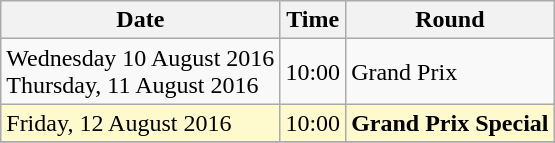<table class="wikitable">
<tr>
<th>Date</th>
<th>Time</th>
<th>Round</th>
</tr>
<tr>
<td>Wednesday 10 August 2016<br>Thursday, 11 August 2016</td>
<td>10:00</td>
<td>Grand Prix</td>
</tr>
<tr>
<td style=background:lemonchiffon>Friday, 12 August 2016</td>
<td style=background:lemonchiffon>10:00</td>
<td style=background:lemonchiffon><strong>Grand Prix Special</strong></td>
</tr>
<tr>
</tr>
</table>
